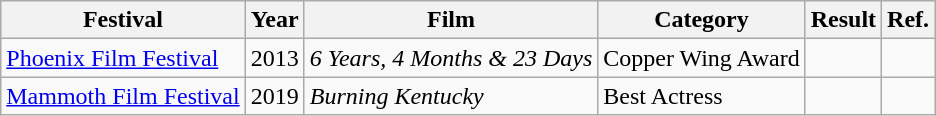<table class="wikitable wiki table">
<tr>
<th>Festival</th>
<th>Year</th>
<th>Film</th>
<th>Category</th>
<th>Result</th>
<th>Ref.</th>
</tr>
<tr>
<td><a href='#'>Phoenix Film Festival</a></td>
<td rowspan="1">2013</td>
<td><em>6 Years, 4 Months & 23 Days</em></td>
<td>Copper Wing Award</td>
<td></td>
<td></td>
</tr>
<tr>
<td><a href='#'>Mammoth Film Festival</a></td>
<td rowspan="1">2019</td>
<td><em>Burning Kentucky</em></td>
<td>Best Actress</td>
<td></td>
<td></td>
</tr>
</table>
